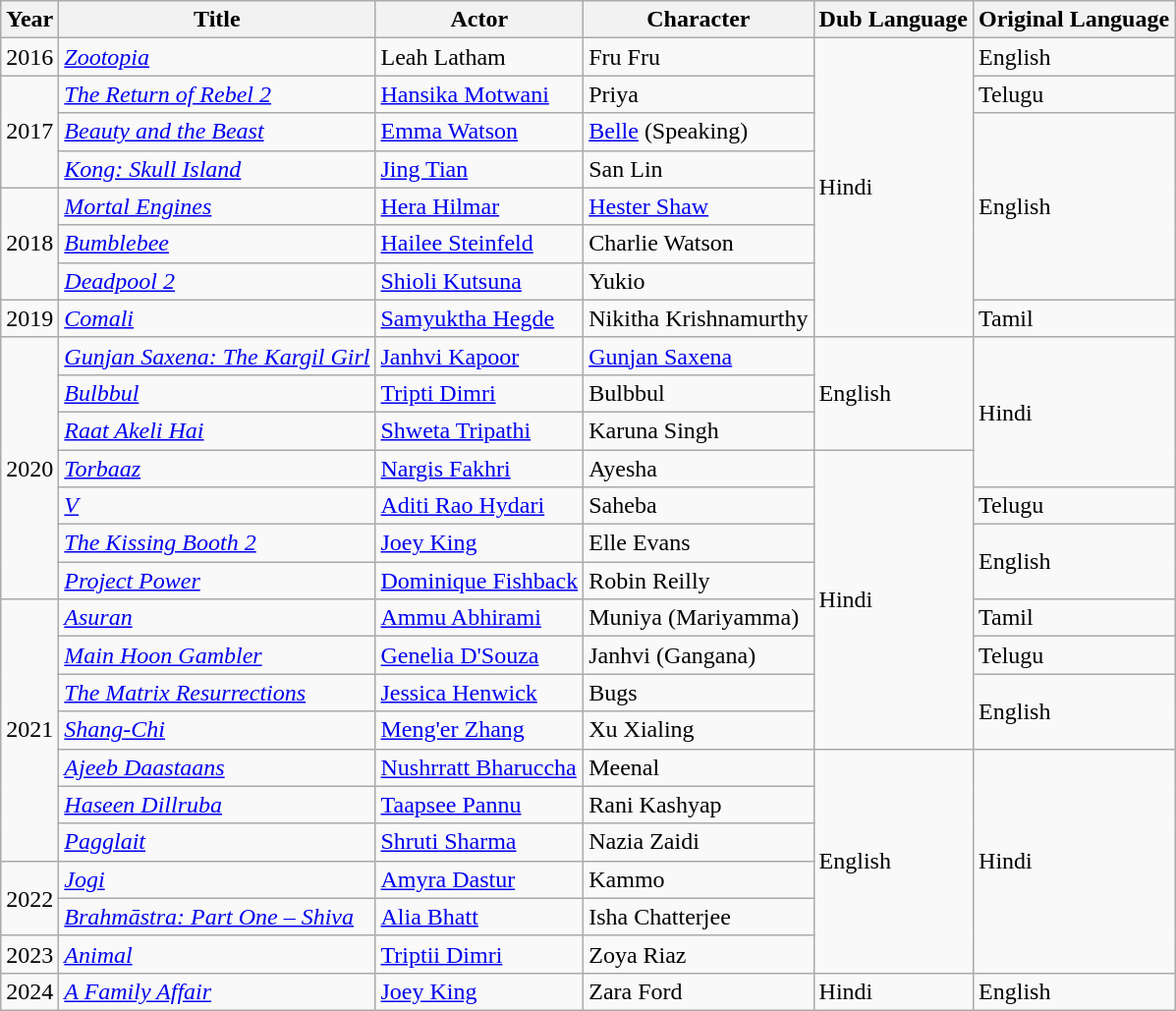<table class="wikitable">
<tr>
<th>Year</th>
<th>Title</th>
<th>Actor</th>
<th>Character</th>
<th>Dub Language</th>
<th>Original Language</th>
</tr>
<tr>
<td>2016</td>
<td><em><a href='#'>Zootopia</a></em></td>
<td>Leah Latham</td>
<td>Fru Fru</td>
<td rowspan="8">Hindi</td>
<td>English</td>
</tr>
<tr>
<td rowspan="3">2017</td>
<td><em><a href='#'>The Return of Rebel 2</a></em></td>
<td><a href='#'>Hansika Motwani</a></td>
<td>Priya</td>
<td>Telugu</td>
</tr>
<tr>
<td><em><a href='#'>Beauty and the Beast</a></em></td>
<td><a href='#'>Emma Watson</a></td>
<td><a href='#'>Belle</a> (Speaking)</td>
<td rowspan="5">English</td>
</tr>
<tr>
<td><em><a href='#'>Kong: Skull Island</a></em></td>
<td><a href='#'>Jing Tian</a></td>
<td>San Lin</td>
</tr>
<tr>
<td rowspan="3">2018</td>
<td><em><a href='#'>Mortal Engines</a></em></td>
<td><a href='#'>Hera Hilmar</a></td>
<td><a href='#'>Hester Shaw</a></td>
</tr>
<tr>
<td><em><a href='#'>Bumblebee</a></em></td>
<td><a href='#'>Hailee Steinfeld</a></td>
<td>Charlie Watson</td>
</tr>
<tr>
<td><em><a href='#'>Deadpool 2</a></em></td>
<td><a href='#'>Shioli Kutsuna</a></td>
<td>Yukio</td>
</tr>
<tr>
<td>2019</td>
<td><em><a href='#'>Comali</a></em></td>
<td><a href='#'>Samyuktha Hegde</a></td>
<td>Nikitha Krishnamurthy</td>
<td>Tamil</td>
</tr>
<tr>
<td rowspan="7">2020</td>
<td><em><a href='#'>Gunjan Saxena: The Kargil Girl</a></em></td>
<td><a href='#'>Janhvi Kapoor</a></td>
<td><a href='#'>Gunjan Saxena</a></td>
<td rowspan="3">English</td>
<td rowspan="4">Hindi</td>
</tr>
<tr>
<td><em><a href='#'>Bulbbul</a></em></td>
<td><a href='#'>Tripti Dimri</a></td>
<td>Bulbbul</td>
</tr>
<tr>
<td><em><a href='#'>Raat Akeli Hai</a></em></td>
<td><a href='#'>Shweta Tripathi</a></td>
<td>Karuna Singh</td>
</tr>
<tr>
<td><em><a href='#'>Torbaaz</a></em></td>
<td><a href='#'>Nargis Fakhri</a></td>
<td>Ayesha</td>
<td rowspan="8">Hindi</td>
</tr>
<tr>
<td><em><a href='#'>V</a></em></td>
<td><a href='#'>Aditi Rao Hydari</a></td>
<td>Saheba</td>
<td>Telugu</td>
</tr>
<tr>
<td><em><a href='#'>The Kissing Booth 2</a></em></td>
<td><a href='#'>Joey King</a></td>
<td>Elle Evans</td>
<td rowspan="2">English</td>
</tr>
<tr>
<td><em><a href='#'>Project Power</a></em></td>
<td><a href='#'>Dominique Fishback</a></td>
<td>Robin Reilly</td>
</tr>
<tr>
<td rowspan="7">2021</td>
<td><em><a href='#'>Asuran</a></em></td>
<td><a href='#'>Ammu Abhirami</a></td>
<td>Muniya (Mariyamma)</td>
<td>Tamil</td>
</tr>
<tr>
<td><em><a href='#'>Main Hoon Gambler</a></em></td>
<td><a href='#'>Genelia D'Souza</a></td>
<td>Janhvi (Gangana)</td>
<td>Telugu</td>
</tr>
<tr>
<td><em><a href='#'>The Matrix Resurrections</a></em></td>
<td><a href='#'>Jessica Henwick</a></td>
<td>Bugs</td>
<td rowspan="2">English</td>
</tr>
<tr>
<td><em><a href='#'>Shang-Chi</a></em></td>
<td><a href='#'>Meng'er Zhang</a></td>
<td>Xu Xialing</td>
</tr>
<tr>
<td><em><a href='#'>Ajeeb Daastaans</a></em></td>
<td><a href='#'>Nushrratt Bharuccha</a></td>
<td>Meenal</td>
<td rowspan="6">English</td>
<td rowspan="6">Hindi</td>
</tr>
<tr>
<td><em><a href='#'>Haseen Dillruba</a></em></td>
<td><a href='#'>Taapsee Pannu</a></td>
<td>Rani Kashyap</td>
</tr>
<tr>
<td><em><a href='#'>Pagglait</a></em></td>
<td><a href='#'>Shruti Sharma</a></td>
<td>Nazia Zaidi</td>
</tr>
<tr>
<td rowspan="2">2022</td>
<td><em><a href='#'>Jogi</a></em></td>
<td><a href='#'>Amyra Dastur</a></td>
<td>Kammo</td>
</tr>
<tr>
<td><em><a href='#'>Brahmāstra: Part One – Shiva</a></em></td>
<td><a href='#'>Alia Bhatt</a></td>
<td>Isha Chatterjee</td>
</tr>
<tr>
<td>2023</td>
<td><em><a href='#'>Animal</a></em></td>
<td><a href='#'>Triptii Dimri</a></td>
<td>Zoya Riaz</td>
</tr>
<tr>
<td>2024</td>
<td><em><a href='#'>A Family Affair</a></em></td>
<td><a href='#'>Joey King</a></td>
<td>Zara Ford</td>
<td>Hindi</td>
<td>English</td>
</tr>
</table>
